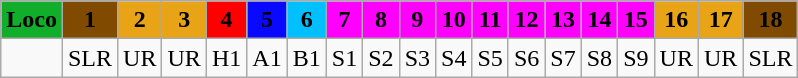<table class="wikitable plainrowheaders unsortable" style="text-align:center">
<tr>
<th scope="col" style="background:#12ad2b;"><span>Loco</span></th>
<th scope="col" style="background:#804a00;"><span>1</span></th>
<th scope="col" style="background:#e8a317;"><span>2</span></th>
<th scope="col" style="background:#e8a317;"><span>3</span></th>
<th scope="col" style="background:#ff0000;"><span>4</span></th>
<th scope="col" style="background:#0909ff;"><span>5</span></th>
<th scope="col" style="background:#00bfff;"><span>6</span></th>
<th scope="col" style="background:#ff00ff;"><span>7</span></th>
<th scope="col" style="background:#ff00ff;"><span>8</span></th>
<th scope="col" style="background:#ff00ff;"><span>9</span></th>
<th scope="col" style="background:#ff00ff;"><span>10</span></th>
<th scope="col" style="background:#ff00ff;"><span>11</span></th>
<th scope="col" style="background:#ff00ff;"><span>12</span></th>
<th scope="col" style="background:#ff00ff;"><span>13</span></th>
<th scope="col" style="background:#ff00ff;"><span>14</span></th>
<th scope="col" style="background:#ff00ff;"><span>15</span></th>
<th scope="col" style="background:#e8a317;"><span>16</span></th>
<th scope="col" style="background:#e8a317;"><span>17</span></th>
<th scope="col" style="background:#804a00;"><span>18</span></th>
</tr>
<tr>
<td></td>
<td>SLR</td>
<td>UR</td>
<td>UR</td>
<td>H1</td>
<td>A1</td>
<td>B1</td>
<td>S1</td>
<td>S2</td>
<td>S3</td>
<td>S4</td>
<td>S5</td>
<td>S6</td>
<td>S7</td>
<td>S8</td>
<td>S9</td>
<td>UR</td>
<td>UR</td>
<td>SLR</td>
</tr>
</table>
